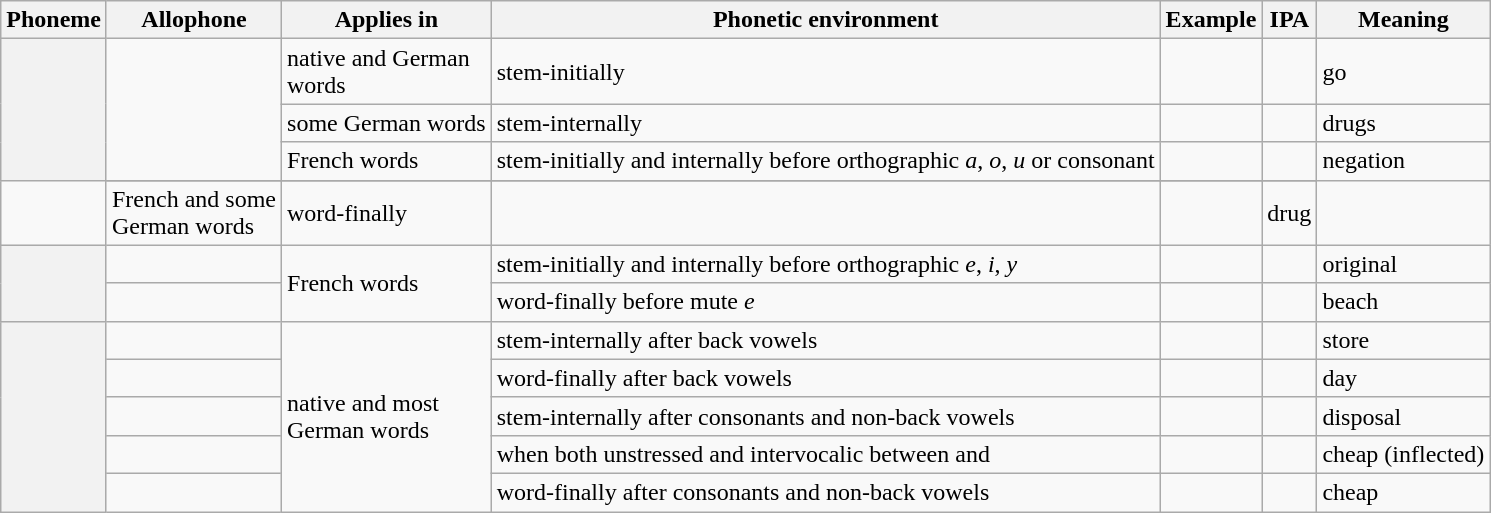<table class="wikitable">
<tr>
<th>Phoneme</th>
<th>Allophone</th>
<th>Applies in</th>
<th>Phonetic environment</th>
<th>Example</th>
<th>IPA</th>
<th>Meaning</th>
</tr>
<tr>
<th rowspan="4"></th>
<td rowspan="3"></td>
<td>native and German<br>words</td>
<td>stem-initially</td>
<td></td>
<td></td>
<td>go</td>
</tr>
<tr>
<td>some German words</td>
<td>stem-internally</td>
<td></td>
<td></td>
<td>drugs</td>
</tr>
<tr>
<td>French words</td>
<td>stem-initially and internally before orthographic <em>a</em>, <em>o</em>, <em>u</em> or consonant</td>
<td></td>
<td></td>
<td>negation</td>
</tr>
<tr>
</tr>
<tr>
<td></td>
<td>French and some<br>German words</td>
<td>word-finally</td>
<td></td>
<td></td>
<td>drug</td>
</tr>
<tr>
<th rowspan="2"></th>
<td></td>
<td style="text-align: left;" rowspan="2">French words</td>
<td>stem-initially and internally before orthographic <em>e</em>, <em>i</em>, <em>y</em></td>
<td></td>
<td></td>
<td>original</td>
</tr>
<tr>
<td></td>
<td>word-finally before mute <em>e</em></td>
<td></td>
<td></td>
<td>beach</td>
</tr>
<tr>
<th rowspan="5"></th>
<td></td>
<td style="text-align: left;" rowspan="5">native and most<br>German words</td>
<td>stem-internally after back vowels</td>
<td></td>
<td></td>
<td>store</td>
</tr>
<tr>
<td></td>
<td>word-finally after back vowels</td>
<td></td>
<td></td>
<td>day</td>
</tr>
<tr>
<td></td>
<td>stem-internally after consonants and non-back vowels</td>
<td></td>
<td></td>
<td>disposal</td>
</tr>
<tr>
<td></td>
<td>when both unstressed and intervocalic between  and </td>
<td></td>
<td></td>
<td>cheap (inflected)</td>
</tr>
<tr>
<td></td>
<td>word-finally after consonants and non-back vowels</td>
<td></td>
<td></td>
<td>cheap</td>
</tr>
</table>
